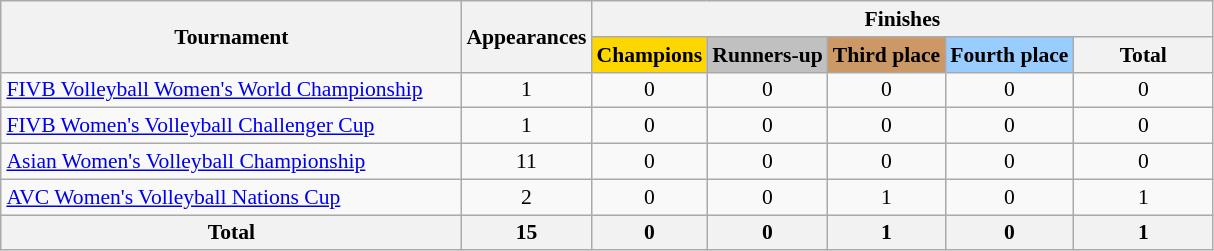<table class="wikitable" style="text-align: center; font-size: 90%; margin-left: 1em">
<tr>
<th rowspan="2" width="300">Tournament</th>
<th rowspan="2">Appearances</th>
<th colspan="5">Finishes</th>
</tr>
<tr>
<th style="background-color: gold">Champions</th>
<th style="background-color: silver">Runners-up</th>
<th style="background-color: #cc9966">Third place</th>
<th style="background-color: #9acdff">Fourth place</th>
<th style="width: 6em">Total</th>
</tr>
<tr>
<td style="text-align:left"><a href='#'>FIVB Volleyball Women's World Championship</a></td>
<td>1</td>
<td>0</td>
<td>0</td>
<td>0</td>
<td>0</td>
<td>0</td>
</tr>
<tr>
<td style="text-align:left"><a href='#'>FIVB Women's Volleyball Challenger Cup</a></td>
<td>1</td>
<td>0</td>
<td>0</td>
<td>0</td>
<td>0</td>
<td>0</td>
</tr>
<tr>
<td style="text-align:left"><a href='#'>Asian Women's Volleyball Championship</a></td>
<td>11</td>
<td>0</td>
<td>0</td>
<td>0</td>
<td>0</td>
<td>0</td>
</tr>
<tr>
<td style="text-align:left"><a href='#'>AVC Women's Volleyball Nations Cup</a></td>
<td>2</td>
<td>0</td>
<td>0</td>
<td>1</td>
<td>0</td>
<td>1</td>
</tr>
<tr>
<th>Total</th>
<th>15</th>
<th>0</th>
<th>0</th>
<th>1</th>
<th>0</th>
<th>1</th>
</tr>
</table>
